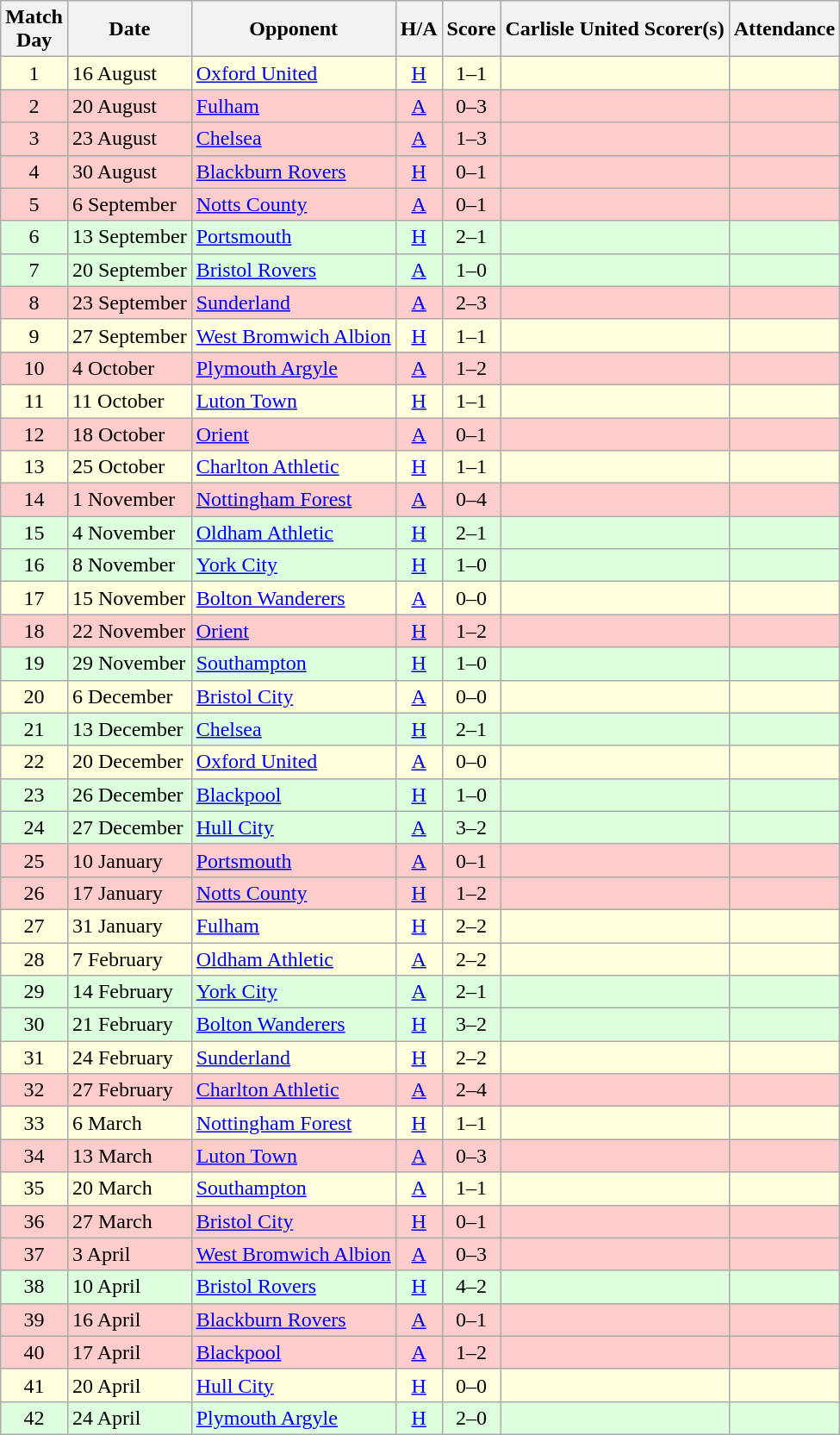<table class="wikitable" style="text-align:center">
<tr>
<th>Match<br> Day</th>
<th>Date</th>
<th>Opponent</th>
<th>H/A</th>
<th>Score</th>
<th>Carlisle United Scorer(s)</th>
<th>Attendance</th>
</tr>
<tr bgcolor=#ffffdd>
<td>1</td>
<td align=left>16 August</td>
<td align=left><a href='#'>Oxford United</a></td>
<td><a href='#'>H</a></td>
<td>1–1</td>
<td align=left></td>
<td></td>
</tr>
<tr bgcolor=#FFCCCC>
<td>2</td>
<td align=left>20 August</td>
<td align=left><a href='#'>Fulham</a></td>
<td><a href='#'>A</a></td>
<td>0–3</td>
<td align=left></td>
<td></td>
</tr>
<tr bgcolor=#FFCCCC>
<td>3</td>
<td align=left>23 August</td>
<td align=left><a href='#'>Chelsea</a></td>
<td><a href='#'>A</a></td>
<td>1–3</td>
<td align=left></td>
<td></td>
</tr>
<tr bgcolor=#FFCCCC>
<td>4</td>
<td align=left>30 August</td>
<td align=left><a href='#'>Blackburn Rovers</a></td>
<td><a href='#'>H</a></td>
<td>0–1</td>
<td align=left></td>
<td></td>
</tr>
<tr bgcolor=#FFCCCC>
<td>5</td>
<td align=left>6 September</td>
<td align=left><a href='#'>Notts County</a></td>
<td><a href='#'>A</a></td>
<td>0–1</td>
<td align=left></td>
<td></td>
</tr>
<tr bgcolor=#ddffdd>
<td>6</td>
<td align=left>13 September</td>
<td align=left><a href='#'>Portsmouth</a></td>
<td><a href='#'>H</a></td>
<td>2–1</td>
<td align=left></td>
<td></td>
</tr>
<tr bgcolor=#ddffdd>
<td>7</td>
<td align=left>20 September</td>
<td align=left><a href='#'>Bristol Rovers</a></td>
<td><a href='#'>A</a></td>
<td>1–0</td>
<td align=left></td>
<td></td>
</tr>
<tr bgcolor=#FFCCCC>
<td>8</td>
<td align=left>23 September</td>
<td align=left><a href='#'>Sunderland</a></td>
<td><a href='#'>A</a></td>
<td>2–3</td>
<td align=left></td>
<td></td>
</tr>
<tr bgcolor=#ffffdd>
<td>9</td>
<td align=left>27 September</td>
<td align=left><a href='#'>West Bromwich Albion</a></td>
<td><a href='#'>H</a></td>
<td>1–1</td>
<td align=left></td>
<td></td>
</tr>
<tr bgcolor=#FFCCCC>
<td>10</td>
<td align=left>4 October</td>
<td align=left><a href='#'>Plymouth Argyle</a></td>
<td><a href='#'>A</a></td>
<td>1–2</td>
<td align=left></td>
<td></td>
</tr>
<tr bgcolor=#ffffdd>
<td>11</td>
<td align=left>11 October</td>
<td align=left><a href='#'>Luton Town</a></td>
<td><a href='#'>H</a></td>
<td>1–1</td>
<td align=left></td>
<td></td>
</tr>
<tr bgcolor=#FFCCCC>
<td>12</td>
<td align=left>18 October</td>
<td align=left><a href='#'>Orient</a></td>
<td><a href='#'>A</a></td>
<td>0–1</td>
<td align=left></td>
<td></td>
</tr>
<tr bgcolor=#ffffdd>
<td>13</td>
<td align=left>25 October</td>
<td align=left><a href='#'>Charlton Athletic</a></td>
<td><a href='#'>H</a></td>
<td>1–1</td>
<td align=left></td>
<td></td>
</tr>
<tr bgcolor=#FFCCCC>
<td>14</td>
<td align=left>1 November</td>
<td align=left><a href='#'>Nottingham Forest</a></td>
<td><a href='#'>A</a></td>
<td>0–4</td>
<td align=left></td>
<td></td>
</tr>
<tr bgcolor=#ddffdd>
<td>15</td>
<td align=left>4 November</td>
<td align=left><a href='#'>Oldham Athletic</a></td>
<td><a href='#'>H</a></td>
<td>2–1</td>
<td align=left></td>
<td></td>
</tr>
<tr bgcolor=#ddffdd>
<td>16</td>
<td align=left>8 November</td>
<td align=left><a href='#'>York City</a></td>
<td><a href='#'>H</a></td>
<td>1–0</td>
<td align=left></td>
<td></td>
</tr>
<tr bgcolor=#ffffdd>
<td>17</td>
<td align=left>15 November</td>
<td align=left><a href='#'>Bolton Wanderers</a></td>
<td><a href='#'>A</a></td>
<td>0–0</td>
<td align=left></td>
<td></td>
</tr>
<tr bgcolor=#FFCCCC>
<td>18</td>
<td align=left>22 November</td>
<td align=left><a href='#'>Orient</a></td>
<td><a href='#'>H</a></td>
<td>1–2</td>
<td align=left></td>
<td></td>
</tr>
<tr bgcolor=#ddffdd>
<td>19</td>
<td align=left>29 November</td>
<td align=left><a href='#'>Southampton</a></td>
<td><a href='#'>H</a></td>
<td>1–0</td>
<td align=left></td>
<td></td>
</tr>
<tr bgcolor=#ffffdd>
<td>20</td>
<td align=left>6 December</td>
<td align=left><a href='#'>Bristol City</a></td>
<td><a href='#'>A</a></td>
<td>0–0</td>
<td align=left></td>
<td></td>
</tr>
<tr bgcolor=#ddffdd>
<td>21</td>
<td align=left>13 December</td>
<td align=left><a href='#'>Chelsea</a></td>
<td><a href='#'>H</a></td>
<td>2–1</td>
<td align=left></td>
<td></td>
</tr>
<tr bgcolor=#ffffdd>
<td>22</td>
<td align=left>20 December</td>
<td align=left><a href='#'>Oxford United</a></td>
<td><a href='#'>A</a></td>
<td>0–0</td>
<td align=left></td>
<td></td>
</tr>
<tr bgcolor=#ddffdd>
<td>23</td>
<td align=left>26 December</td>
<td align=left><a href='#'>Blackpool</a></td>
<td><a href='#'>H</a></td>
<td>1–0</td>
<td align=left></td>
<td></td>
</tr>
<tr bgcolor=#ddffdd>
<td>24</td>
<td align=left>27 December</td>
<td align=left><a href='#'>Hull City</a></td>
<td><a href='#'>A</a></td>
<td>3–2</td>
<td align=left></td>
<td></td>
</tr>
<tr bgcolor=#FFCCCC>
<td>25</td>
<td align=left>10 January</td>
<td align=left><a href='#'>Portsmouth</a></td>
<td><a href='#'>A</a></td>
<td>0–1</td>
<td align=left></td>
<td></td>
</tr>
<tr bgcolor=#FFCCCC>
<td>26</td>
<td align=left>17 January</td>
<td align=left><a href='#'>Notts County</a></td>
<td><a href='#'>H</a></td>
<td>1–2</td>
<td align=left></td>
<td></td>
</tr>
<tr bgcolor=#ffffdd>
<td>27</td>
<td align=left>31 January</td>
<td align=left><a href='#'>Fulham</a></td>
<td><a href='#'>H</a></td>
<td>2–2</td>
<td align=left></td>
<td></td>
</tr>
<tr bgcolor=#ffffdd>
<td>28</td>
<td align=left>7 February</td>
<td align=left><a href='#'>Oldham Athletic</a></td>
<td><a href='#'>A</a></td>
<td>2–2</td>
<td align=left></td>
<td></td>
</tr>
<tr bgcolor=#ddffdd>
<td>29</td>
<td align=left>14 February</td>
<td align=left><a href='#'>York City</a></td>
<td><a href='#'>A</a></td>
<td>2–1</td>
<td align=left></td>
<td></td>
</tr>
<tr bgcolor=#ddffdd>
<td>30</td>
<td align=left>21 February</td>
<td align=left><a href='#'>Bolton Wanderers</a></td>
<td><a href='#'>H</a></td>
<td>3–2</td>
<td align=left></td>
<td></td>
</tr>
<tr bgcolor=#ffffdd>
<td>31</td>
<td align=left>24 February</td>
<td align=left><a href='#'>Sunderland</a></td>
<td><a href='#'>H</a></td>
<td>2–2</td>
<td align=left></td>
<td></td>
</tr>
<tr bgcolor=#FFCCCC>
<td>32</td>
<td align=left>27 February</td>
<td align=left><a href='#'>Charlton Athletic</a></td>
<td><a href='#'>A</a></td>
<td>2–4</td>
<td align=left></td>
<td></td>
</tr>
<tr bgcolor=#ffffdd>
<td>33</td>
<td align=left>6 March</td>
<td align=left><a href='#'>Nottingham Forest</a></td>
<td><a href='#'>H</a></td>
<td>1–1</td>
<td align=left></td>
<td></td>
</tr>
<tr bgcolor=#FFCCCC>
<td>34</td>
<td align=left>13 March</td>
<td align=left><a href='#'>Luton Town</a></td>
<td><a href='#'>A</a></td>
<td>0–3</td>
<td align=left></td>
<td></td>
</tr>
<tr bgcolor=#ffffdd>
<td>35</td>
<td align=left>20 March</td>
<td align=left><a href='#'>Southampton</a></td>
<td><a href='#'>A</a></td>
<td>1–1</td>
<td align=left></td>
<td></td>
</tr>
<tr bgcolor=#FFCCCC>
<td>36</td>
<td align=left>27 March</td>
<td align=left><a href='#'>Bristol City</a></td>
<td><a href='#'>H</a></td>
<td>0–1</td>
<td align=left></td>
<td></td>
</tr>
<tr bgcolor=#FFCCCC>
<td>37</td>
<td align=left>3 April</td>
<td align=left><a href='#'>West Bromwich Albion</a></td>
<td><a href='#'>A</a></td>
<td>0–3</td>
<td align=left></td>
<td></td>
</tr>
<tr bgcolor=#ddffdd>
<td>38</td>
<td align=left>10 April</td>
<td align=left><a href='#'>Bristol Rovers</a></td>
<td><a href='#'>H</a></td>
<td>4–2</td>
<td align=left></td>
<td></td>
</tr>
<tr bgcolor=#FFCCCC>
<td>39</td>
<td align=left>16 April</td>
<td align=left><a href='#'>Blackburn Rovers</a></td>
<td><a href='#'>A</a></td>
<td>0–1</td>
<td align=left></td>
<td></td>
</tr>
<tr bgcolor=#FFCCCC>
<td>40</td>
<td align=left>17 April</td>
<td align=left><a href='#'>Blackpool</a></td>
<td><a href='#'>A</a></td>
<td>1–2</td>
<td align=left></td>
<td></td>
</tr>
<tr bgcolor=#ffffdd>
<td>41</td>
<td align=left>20 April</td>
<td align=left><a href='#'>Hull City</a></td>
<td><a href='#'>H</a></td>
<td>0–0</td>
<td align=left></td>
<td></td>
</tr>
<tr bgcolor=#ddffdd>
<td>42</td>
<td align=left>24 April</td>
<td align=left><a href='#'>Plymouth Argyle</a></td>
<td><a href='#'>H</a></td>
<td>2–0</td>
<td align=left></td>
<td></td>
</tr>
</table>
